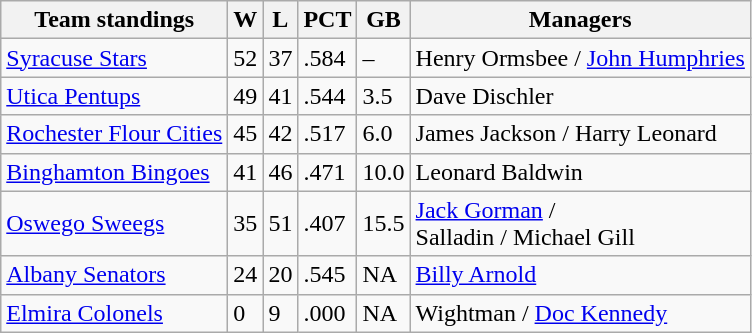<table class="wikitable">
<tr>
<th>Team standings</th>
<th>W</th>
<th>L</th>
<th>PCT</th>
<th>GB</th>
<th>Managers</th>
</tr>
<tr>
<td><a href='#'>Syracuse Stars</a></td>
<td>52</td>
<td>37</td>
<td>.584</td>
<td>–</td>
<td>Henry Ormsbee / <a href='#'>John Humphries</a></td>
</tr>
<tr>
<td><a href='#'>Utica Pentups</a></td>
<td>49</td>
<td>41</td>
<td>.544</td>
<td>3.5</td>
<td>Dave Dischler</td>
</tr>
<tr>
<td><a href='#'>Rochester Flour Cities</a></td>
<td>45</td>
<td>42</td>
<td>.517</td>
<td>6.0</td>
<td>James Jackson / Harry Leonard</td>
</tr>
<tr>
<td><a href='#'>Binghamton Bingoes </a></td>
<td>41</td>
<td>46</td>
<td>.471</td>
<td>10.0</td>
<td>Leonard Baldwin</td>
</tr>
<tr>
<td><a href='#'>Oswego Sweegs</a></td>
<td>35</td>
<td>51</td>
<td>.407</td>
<td>15.5</td>
<td><a href='#'>Jack Gorman</a> /<br>Salladin / Michael Gill</td>
</tr>
<tr>
<td><a href='#'>Albany Senators</a></td>
<td>24</td>
<td>20</td>
<td>.545</td>
<td>NA</td>
<td><a href='#'>Billy Arnold</a></td>
</tr>
<tr>
<td><a href='#'>Elmira Colonels</a></td>
<td>0</td>
<td>9</td>
<td>.000</td>
<td>NA</td>
<td>Wightman / <a href='#'>Doc Kennedy</a></td>
</tr>
</table>
